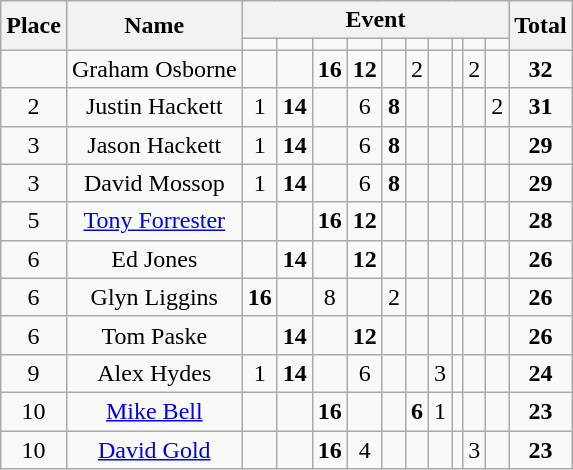<table class="wikitable" style="text-align:center;">
<tr>
<th rowspan="2">Place</th>
<th rowspan="2">Name</th>
<th colspan="10">Event</th>
<th rowspan="2">Total</th>
</tr>
<tr>
<td></td>
<td></td>
<td></td>
<td></td>
<td></td>
<td></td>
<td></td>
<td></td>
<td></td>
<td></td>
</tr>
<tr>
<td></td>
<td>Graham Osborne</td>
<td></td>
<td></td>
<td><strong>16</strong></td>
<td><strong>12</strong></td>
<td></td>
<td>2</td>
<td></td>
<td></td>
<td>2</td>
<td></td>
<td><strong>32</strong></td>
</tr>
<tr>
<td>2</td>
<td>Justin Hackett</td>
<td>1</td>
<td><strong>14</strong></td>
<td></td>
<td>6</td>
<td><strong>8</strong></td>
<td></td>
<td></td>
<td></td>
<td></td>
<td>2</td>
<td><strong>31</strong></td>
</tr>
<tr>
<td>3</td>
<td>Jason Hackett</td>
<td>1</td>
<td><strong>14</strong></td>
<td></td>
<td>6</td>
<td><strong>8</strong></td>
<td></td>
<td></td>
<td></td>
<td></td>
<td></td>
<td><strong>29</strong></td>
</tr>
<tr>
<td>3</td>
<td>David Mossop</td>
<td>1</td>
<td><strong>14</strong></td>
<td></td>
<td>6</td>
<td><strong>8</strong></td>
<td></td>
<td></td>
<td></td>
<td></td>
<td></td>
<td><strong>29</strong></td>
</tr>
<tr>
<td>5</td>
<td><a href='#'>Tony Forrester</a></td>
<td></td>
<td></td>
<td><strong>16</strong></td>
<td><strong>12</strong></td>
<td></td>
<td></td>
<td></td>
<td></td>
<td></td>
<td></td>
<td><strong>28</strong></td>
</tr>
<tr>
<td>6</td>
<td>Ed Jones</td>
<td></td>
<td><strong>14</strong></td>
<td></td>
<td><strong>12</strong></td>
<td></td>
<td></td>
<td></td>
<td></td>
<td></td>
<td></td>
<td><strong>26</strong></td>
</tr>
<tr>
<td>6</td>
<td>Glyn Liggins</td>
<td><strong>16</strong></td>
<td></td>
<td>8</td>
<td></td>
<td>2</td>
<td></td>
<td></td>
<td></td>
<td></td>
<td></td>
<td><strong>26</strong></td>
</tr>
<tr>
<td>6</td>
<td>Tom Paske</td>
<td></td>
<td><strong>14</strong></td>
<td></td>
<td><strong>12</strong></td>
<td></td>
<td></td>
<td></td>
<td></td>
<td></td>
<td></td>
<td><strong>26</strong></td>
</tr>
<tr>
<td>9</td>
<td>Alex Hydes</td>
<td>1</td>
<td><strong>14</strong></td>
<td></td>
<td>6</td>
<td></td>
<td></td>
<td>3</td>
<td></td>
<td></td>
<td></td>
<td><strong>24</strong></td>
</tr>
<tr>
<td>10</td>
<td><a href='#'>Mike Bell</a></td>
<td></td>
<td></td>
<td><strong>16</strong></td>
<td></td>
<td></td>
<td><strong>6</strong></td>
<td>1</td>
<td></td>
<td></td>
<td></td>
<td><strong>23</strong></td>
</tr>
<tr>
<td>10</td>
<td><a href='#'>David Gold</a></td>
<td></td>
<td></td>
<td><strong>16</strong></td>
<td>4</td>
<td></td>
<td></td>
<td></td>
<td></td>
<td>3</td>
<td></td>
<td><strong>23</strong></td>
</tr>
</table>
